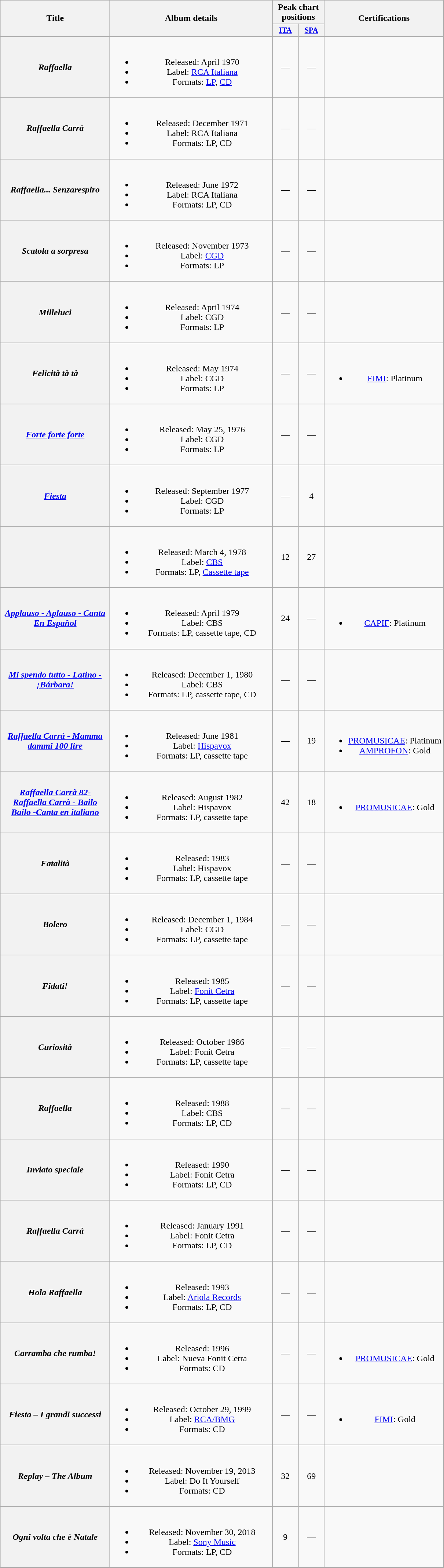<table class="wikitable plainrowheaders" style="text-align:center;">
<tr>
<th scope="col" rowspan="2" style="width:12em;">Title</th>
<th scope="col" rowspan="2" style="width:18em;">Album details</th>
<th scope="col" colspan="2">Peak chart positions</th>
<th rowspan="2">Certifications</th>
</tr>
<tr>
<th style="width:3em;font-size:85%"><a href='#'>ITA</a><br></th>
<th style="width:3em;font-size:85%"><a href='#'>SPA</a><br></th>
</tr>
<tr>
<th scope="row"><em>Raffaella</em></th>
<td><br><ul><li>Released: April 1970</li><li>Label: <a href='#'>RCA Italiana</a></li><li>Formats: <a href='#'>LP</a>, <a href='#'>CD</a></li></ul></td>
<td>—</td>
<td>—</td>
<td></td>
</tr>
<tr>
<th scope="row"><em>Raffaella Carrà</em></th>
<td><br><ul><li>Released: December 1971</li><li>Label: RCA Italiana</li><li>Formats: LP, CD</li></ul></td>
<td>—</td>
<td>—</td>
<td></td>
</tr>
<tr>
<th scope="row"><em>Raffaella... Senzarespiro</em></th>
<td><br><ul><li>Released: June 1972</li><li>Label: RCA Italiana</li><li>Formats: LP, CD</li></ul></td>
<td>—</td>
<td>—</td>
<td></td>
</tr>
<tr>
<th scope="row"><em>Scatola a sorpresa</em></th>
<td><br><ul><li>Released: November 1973</li><li>Label: <a href='#'>CGD</a></li><li>Formats: LP</li></ul></td>
<td>—</td>
<td>—</td>
<td></td>
</tr>
<tr>
<th scope="row"><em>Milleluci</em></th>
<td><br><ul><li>Released: April 1974</li><li>Label: CGD</li><li>Formats: LP</li></ul></td>
<td>—</td>
<td>—</td>
<td></td>
</tr>
<tr>
<th scope="row"><em>Felicità tà tà</em></th>
<td><br><ul><li>Released: May 1974</li><li>Label: CGD</li><li>Formats: LP</li></ul></td>
<td>—</td>
<td>—</td>
<td><br><ul><li><a href='#'>FIMI</a>: Platinum</li></ul></td>
</tr>
<tr>
</tr>
<tr>
<th scope="row"><em><a href='#'>Forte forte forte</a></em></th>
<td><br><ul><li>Released: May 25, 1976</li><li>Label: CGD</li><li>Formats: LP</li></ul></td>
<td>—</td>
<td>—</td>
<td></td>
</tr>
<tr>
<th scope="row"><em><a href='#'>Fiesta</a></em></th>
<td><br><ul><li>Released: September 1977</li><li>Label: CGD</li><li>Formats: LP</li></ul></td>
<td>—</td>
<td>4</td>
<td></td>
</tr>
<tr>
<th scope="row"></th>
<td><br><ul><li>Released: March 4, 1978</li><li>Label: <a href='#'>CBS</a></li><li>Formats: LP, <a href='#'>Cassette tape</a></li></ul></td>
<td>12</td>
<td>27</td>
<td></td>
</tr>
<tr>
<th scope="row"><em><a href='#'>Applauso - Aplauso - Canta En Español</a></em></th>
<td><br><ul><li>Released: April 1979</li><li>Label: CBS</li><li>Formats: LP, cassette tape, CD</li></ul></td>
<td>24</td>
<td>—</td>
<td><br><ul><li><a href='#'>CAPIF</a>: Platinum</li></ul></td>
</tr>
<tr>
<th scope="row"><em><a href='#'>Mi spendo tutto - Latino - ¡Bárbara!</a></em></th>
<td><br><ul><li>Released: December 1, 1980</li><li>Label: CBS</li><li>Formats: LP, cassette tape, CD</li></ul></td>
<td>—</td>
<td>—</td>
<td></td>
</tr>
<tr>
<th scope="row"><em><a href='#'>Raffaella Carrà - Mamma dammi 100 lire</a></em></th>
<td><br><ul><li>Released: June 1981</li><li>Label: <a href='#'>Hispavox</a></li><li>Formats: LP, cassette tape</li></ul></td>
<td>—</td>
<td>19</td>
<td><br><ul><li><a href='#'>PROMUSICAE</a>: Platinum</li><li><a href='#'>AMPROFON</a>: Gold</li></ul></td>
</tr>
<tr>
<th scope="row"><em><a href='#'>Raffaella Carrà 82- Raffaella Carrà - Bailo Bailo -Canta en italiano</a></em></th>
<td><br><ul><li>Released: August 1982</li><li>Label: Hispavox</li><li>Formats: LP, cassette tape</li></ul></td>
<td>42</td>
<td>18</td>
<td><br><ul><li><a href='#'>PROMUSICAE</a>: Gold</li></ul></td>
</tr>
<tr>
<th scope="row"><em>Fatalità</em></th>
<td><br><ul><li>Released: 1983</li><li>Label: Hispavox</li><li>Formats: LP, cassette tape</li></ul></td>
<td>—</td>
<td>—</td>
<td></td>
</tr>
<tr>
<th scope="row"><em>Bolero</em></th>
<td><br><ul><li>Released: December 1, 1984</li><li>Label: CGD</li><li>Formats: LP, cassette tape</li></ul></td>
<td>—</td>
<td>—</td>
<td></td>
</tr>
<tr>
<th scope="row"><em>Fidati!</em></th>
<td><br><ul><li>Released: 1985</li><li>Label: <a href='#'>Fonit Cetra</a></li><li>Formats: LP, cassette tape</li></ul></td>
<td>—</td>
<td>—</td>
<td></td>
</tr>
<tr>
<th scope="row"><em>Curiosità</em></th>
<td><br><ul><li>Released: October 1986</li><li>Label: Fonit Cetra</li><li>Formats: LP, cassette tape</li></ul></td>
<td>—</td>
<td>—</td>
<td></td>
</tr>
<tr>
<th scope="row"><em>Raffaella</em></th>
<td><br><ul><li>Released: 1988</li><li>Label: CBS</li><li>Formats: LP, CD</li></ul></td>
<td>—</td>
<td>—</td>
<td></td>
</tr>
<tr>
<th scope="row"><em>Inviato speciale</em></th>
<td><br><ul><li>Released: 1990</li><li>Label: Fonit Cetra</li><li>Formats: LP, CD</li></ul></td>
<td>—</td>
<td>—</td>
<td></td>
</tr>
<tr>
<th scope="row"><em>Raffaella Carrà</em></th>
<td><br><ul><li>Released: January 1991</li><li>Label: Fonit Cetra</li><li>Formats: LP, CD</li></ul></td>
<td>—</td>
<td>—</td>
<td></td>
</tr>
<tr>
<th scope="row"><em>Hola Raffaella</em></th>
<td><br><ul><li>Released: 1993</li><li>Label: <a href='#'>Ariola Records</a></li><li>Formats: LP, CD</li></ul></td>
<td>—</td>
<td>—</td>
<td></td>
</tr>
<tr>
<th scope="row"><em>Carramba che rumba!</em></th>
<td><br><ul><li>Released: 1996</li><li>Label: Nueva Fonit Cetra</li><li>Formats: CD</li></ul></td>
<td>—</td>
<td>—</td>
<td><br><ul><li><a href='#'>PROMUSICAE</a>: Gold</li></ul></td>
</tr>
<tr>
<th scope="row"><em>Fiesta – I grandi successi</em></th>
<td><br><ul><li>Released: October 29, 1999</li><li>Label: <a href='#'>RCA/BMG</a></li><li>Formats: CD</li></ul></td>
<td>—</td>
<td>—</td>
<td><br><ul><li><a href='#'>FIMI</a>: Gold</li></ul></td>
</tr>
<tr>
<th scope="row"><em>Replay – The Album</em></th>
<td><br><ul><li>Released: November 19, 2013</li><li>Label: Do It Yourself</li><li>Formats: CD</li></ul></td>
<td>32</td>
<td>69</td>
<td></td>
</tr>
<tr>
<th scope="row"><em>Ogni volta che è Natale</em></th>
<td><br><ul><li>Released: November 30, 2018</li><li>Label: <a href='#'>Sony Music</a></li><li>Formats: LP, CD</li></ul></td>
<td>9</td>
<td>—</td>
<td></td>
</tr>
<tr>
</tr>
</table>
